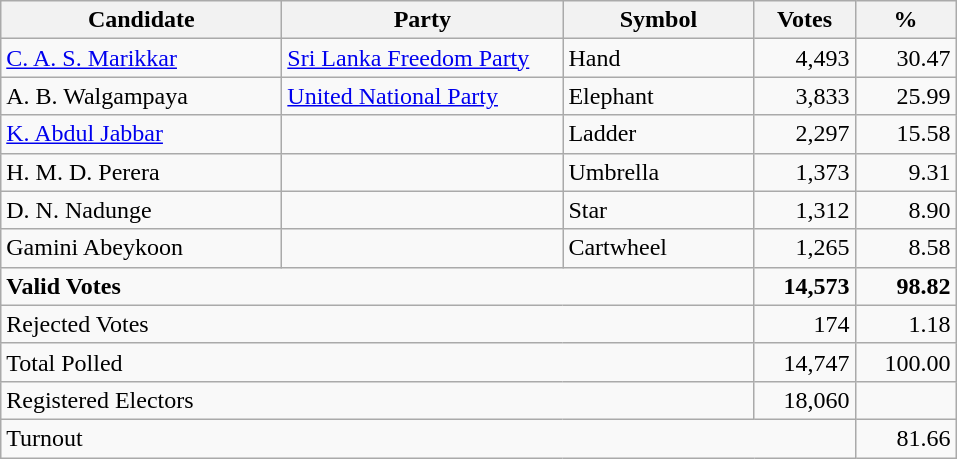<table class="wikitable" border="1" style="text-align:right;">
<tr>
<th align=left width="180">Candidate</th>
<th align=left width="180">Party</th>
<th align=left width="120">Symbol</th>
<th align=left width="60">Votes</th>
<th align=left width="60">%</th>
</tr>
<tr>
<td align=left><a href='#'>C. A. S. Marikkar</a></td>
<td align=left><a href='#'>Sri Lanka Freedom Party</a></td>
<td align=left>Hand</td>
<td align=right>4,493</td>
<td align=right>30.47</td>
</tr>
<tr>
<td align=left>A. B. Walgampaya</td>
<td align=left><a href='#'>United National Party</a></td>
<td align=left>Elephant</td>
<td align=right>3,833</td>
<td align=right>25.99</td>
</tr>
<tr>
<td align=left><a href='#'>K. Abdul Jabbar</a></td>
<td align=left></td>
<td align=left>Ladder</td>
<td align=right>2,297</td>
<td align=right>15.58</td>
</tr>
<tr>
<td align=left>H. M. D. Perera</td>
<td align=left></td>
<td align=left>Umbrella</td>
<td align=right>1,373</td>
<td align=right>9.31</td>
</tr>
<tr>
<td align=left>D. N. Nadunge</td>
<td align=left></td>
<td align=left>Star</td>
<td align=right>1,312</td>
<td align=right>8.90</td>
</tr>
<tr>
<td align=left>Gamini Abeykoon</td>
<td align=left></td>
<td align=left>Cartwheel</td>
<td align=right>1,265</td>
<td align=right>8.58</td>
</tr>
<tr>
<td align=left colspan=3><strong>Valid Votes</strong></td>
<td align=right><strong>14,573</strong></td>
<td align=right><strong>98.82</strong></td>
</tr>
<tr>
<td align=left colspan=3>Rejected Votes</td>
<td align=right>174</td>
<td align=right>1.18</td>
</tr>
<tr>
<td align=left colspan=3>Total Polled</td>
<td align=right>14,747</td>
<td align=right>100.00</td>
</tr>
<tr>
<td align=left colspan=3>Registered Electors</td>
<td align=right>18,060</td>
<td></td>
</tr>
<tr>
<td align=left colspan=4>Turnout</td>
<td align=right>81.66</td>
</tr>
</table>
